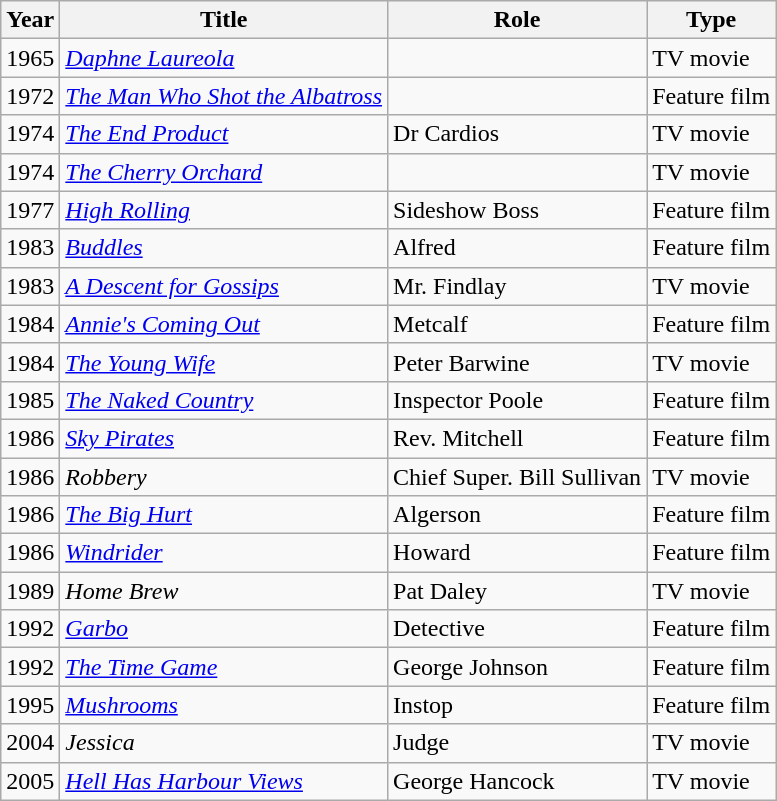<table class="wikitable">
<tr>
<th>Year</th>
<th>Title</th>
<th>Role</th>
<th>Type</th>
</tr>
<tr>
<td>1965</td>
<td><em><a href='#'>Daphne Laureola</a></em></td>
<td></td>
<td>TV movie</td>
</tr>
<tr>
<td>1972</td>
<td><em><a href='#'>The Man Who Shot the Albatross</a></em></td>
<td></td>
<td>Feature film</td>
</tr>
<tr>
<td>1974</td>
<td><em><a href='#'>The End Product</a></em></td>
<td>Dr Cardios</td>
<td>TV movie</td>
</tr>
<tr>
<td>1974</td>
<td><em><a href='#'>The Cherry Orchard</a></em></td>
<td></td>
<td>TV movie</td>
</tr>
<tr>
<td>1977</td>
<td><em><a href='#'>High Rolling</a></em></td>
<td>Sideshow Boss</td>
<td>Feature film</td>
</tr>
<tr>
<td>1983</td>
<td><em><a href='#'>Buddles</a></em></td>
<td>Alfred</td>
<td>Feature film</td>
</tr>
<tr>
<td>1983</td>
<td><em><a href='#'>A Descent for Gossips</a></em></td>
<td>Mr. Findlay</td>
<td>TV movie</td>
</tr>
<tr>
<td>1984</td>
<td><em><a href='#'>Annie's Coming Out</a></em></td>
<td>Metcalf</td>
<td>Feature film</td>
</tr>
<tr>
<td>1984</td>
<td><em><a href='#'>The Young Wife</a></em></td>
<td>Peter Barwine</td>
<td>TV movie</td>
</tr>
<tr>
<td>1985</td>
<td><em><a href='#'>The Naked Country</a></em></td>
<td>Inspector Poole</td>
<td>Feature film</td>
</tr>
<tr>
<td>1986</td>
<td><em><a href='#'>Sky Pirates</a></em></td>
<td>Rev. Mitchell</td>
<td>Feature film</td>
</tr>
<tr>
<td>1986</td>
<td><em>Robbery</em></td>
<td>Chief Super. Bill Sullivan</td>
<td>TV movie</td>
</tr>
<tr>
<td>1986</td>
<td><em><a href='#'>The Big Hurt</a></em></td>
<td>Algerson</td>
<td>Feature film</td>
</tr>
<tr>
<td>1986</td>
<td><em><a href='#'>Windrider</a></em></td>
<td>Howard</td>
<td>Feature film</td>
</tr>
<tr>
<td>1989</td>
<td><em>Home Brew</em></td>
<td>Pat Daley</td>
<td>TV movie</td>
</tr>
<tr>
<td>1992</td>
<td><em><a href='#'>Garbo</a></em></td>
<td>Detective</td>
<td>Feature film</td>
</tr>
<tr>
<td>1992</td>
<td><em><a href='#'>The Time Game</a></em></td>
<td>George Johnson</td>
<td>Feature film</td>
</tr>
<tr>
<td>1995</td>
<td><em><a href='#'>Mushrooms</a></em></td>
<td>Instop</td>
<td>Feature film</td>
</tr>
<tr>
<td>2004</td>
<td><em>Jessica</em></td>
<td>Judge</td>
<td>TV movie</td>
</tr>
<tr>
<td>2005</td>
<td><em><a href='#'>Hell Has Harbour Views</a></em></td>
<td>George Hancock</td>
<td>TV movie</td>
</tr>
</table>
